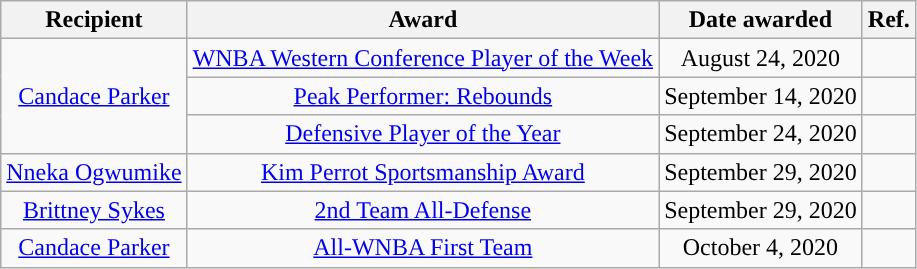<table class="wikitable sortable sortable" style="text-align: center">
<tr>
<th>Recipient</th>
<th>Award</th>
<th>Date awarded</th>
<th>Ref.</th>
</tr>
<tr>
<td rowspan=3><a href='#'>Candace Parker</a></td>
<td><a href='#'>WNBA Western Conference Player of the Week</a></td>
<td>August 24, 2020</td>
<td></td>
</tr>
<tr>
<td><a href='#'>Peak Performer: Rebounds</a></td>
<td>September 14, 2020</td>
<td></td>
</tr>
<tr>
<td><a href='#'>Defensive Player of the Year</a></td>
<td>September 24, 2020</td>
<td></td>
</tr>
<tr>
<td><a href='#'>Nneka Ogwumike</a></td>
<td><a href='#'>Kim Perrot Sportsmanship Award</a></td>
<td>September 29, 2020</td>
<td></td>
</tr>
<tr>
<td><a href='#'>Brittney Sykes</a></td>
<td><a href='#'>2nd Team All-Defense</a></td>
<td>September 29, 2020</td>
<td></td>
</tr>
<tr>
<td><a href='#'>Candace Parker</a></td>
<td><a href='#'>All-WNBA First Team</a></td>
<td>October 4, 2020</td>
<td></td>
</tr>
</table>
